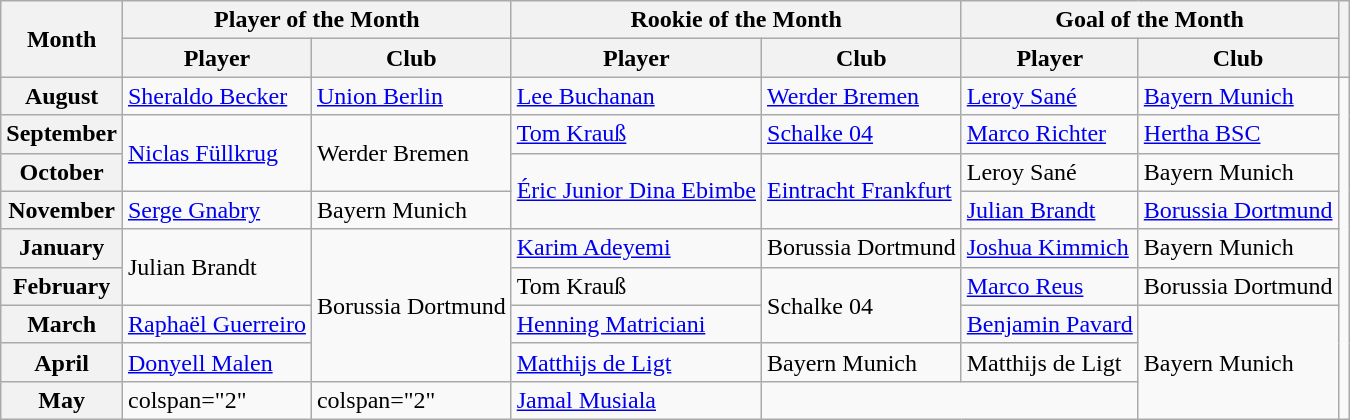<table class="wikitable">
<tr>
<th rowspan="2">Month</th>
<th colspan="2">Player of the Month</th>
<th colspan="2">Rookie of the Month</th>
<th colspan="2">Goal of the Month</th>
<th rowspan="2"></th>
</tr>
<tr>
<th>Player</th>
<th>Club</th>
<th>Player</th>
<th>Club</th>
<th>Player</th>
<th>Club</th>
</tr>
<tr>
<th>August</th>
<td> <a href='#'>Sheraldo Becker</a></td>
<td><a href='#'>Union Berlin</a></td>
<td> <a href='#'>Lee Buchanan</a></td>
<td><a href='#'>Werder Bremen</a></td>
<td> <a href='#'>Leroy Sané</a></td>
<td><a href='#'>Bayern Munich</a></td>
<td rowspan="9"></td>
</tr>
<tr>
<th>September</th>
<td rowspan="2"> <a href='#'>Niclas Füllkrug</a></td>
<td rowspan="2">Werder Bremen</td>
<td> <a href='#'>Tom Krauß</a></td>
<td><a href='#'>Schalke 04</a></td>
<td> <a href='#'>Marco Richter</a></td>
<td><a href='#'>Hertha BSC</a></td>
</tr>
<tr>
<th>October</th>
<td rowspan="2"> <a href='#'>Éric Junior Dina Ebimbe</a></td>
<td rowspan="2"><a href='#'>Eintracht Frankfurt</a></td>
<td> Leroy Sané</td>
<td>Bayern Munich</td>
</tr>
<tr>
<th>November</th>
<td> <a href='#'>Serge Gnabry</a></td>
<td>Bayern Munich</td>
<td> <a href='#'>Julian Brandt</a></td>
<td><a href='#'>Borussia Dortmund</a></td>
</tr>
<tr>
<th>January</th>
<td rowspan="2"> Julian Brandt</td>
<td rowspan="4">Borussia Dortmund</td>
<td> <a href='#'>Karim Adeyemi</a></td>
<td>Borussia Dortmund</td>
<td> <a href='#'>Joshua Kimmich</a></td>
<td>Bayern Munich</td>
</tr>
<tr>
<th>February</th>
<td> Tom Krauß</td>
<td rowspan="2">Schalke 04</td>
<td> <a href='#'>Marco Reus</a></td>
<td>Borussia Dortmund</td>
</tr>
<tr>
<th>March</th>
<td> <a href='#'>Raphaël Guerreiro</a></td>
<td> <a href='#'>Henning Matriciani</a></td>
<td> <a href='#'>Benjamin Pavard</a></td>
<td rowspan="3">Bayern Munich</td>
</tr>
<tr>
<th>April</th>
<td> <a href='#'>Donyell Malen</a></td>
<td> <a href='#'>Matthijs de Ligt</a></td>
<td>Bayern Munich</td>
<td> Matthijs de Ligt</td>
</tr>
<tr>
<th>May</th>
<td>colspan="2" </td>
<td>colspan="2" </td>
<td> <a href='#'>Jamal Musiala</a></td>
</tr>
</table>
